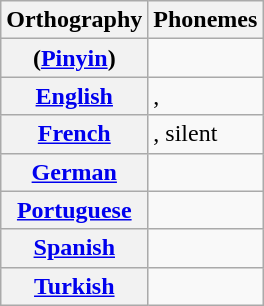<table class="wikitable mw-collapsible">
<tr>
<th>Orthography</th>
<th>Phonemes</th>
</tr>
<tr>
<th> (<a href='#'>Pinyin</a>)</th>
<td></td>
</tr>
<tr>
<th><a href='#'>English</a></th>
<td>, </td>
</tr>
<tr>
<th><a href='#'>French</a></th>
<td>, silent</td>
</tr>
<tr>
<th><a href='#'>German</a></th>
<td></td>
</tr>
<tr>
<th><a href='#'>Portuguese</a></th>
<td></td>
</tr>
<tr>
<th><a href='#'>Spanish</a></th>
<td></td>
</tr>
<tr>
<th><a href='#'>Turkish</a></th>
<td></td>
</tr>
</table>
